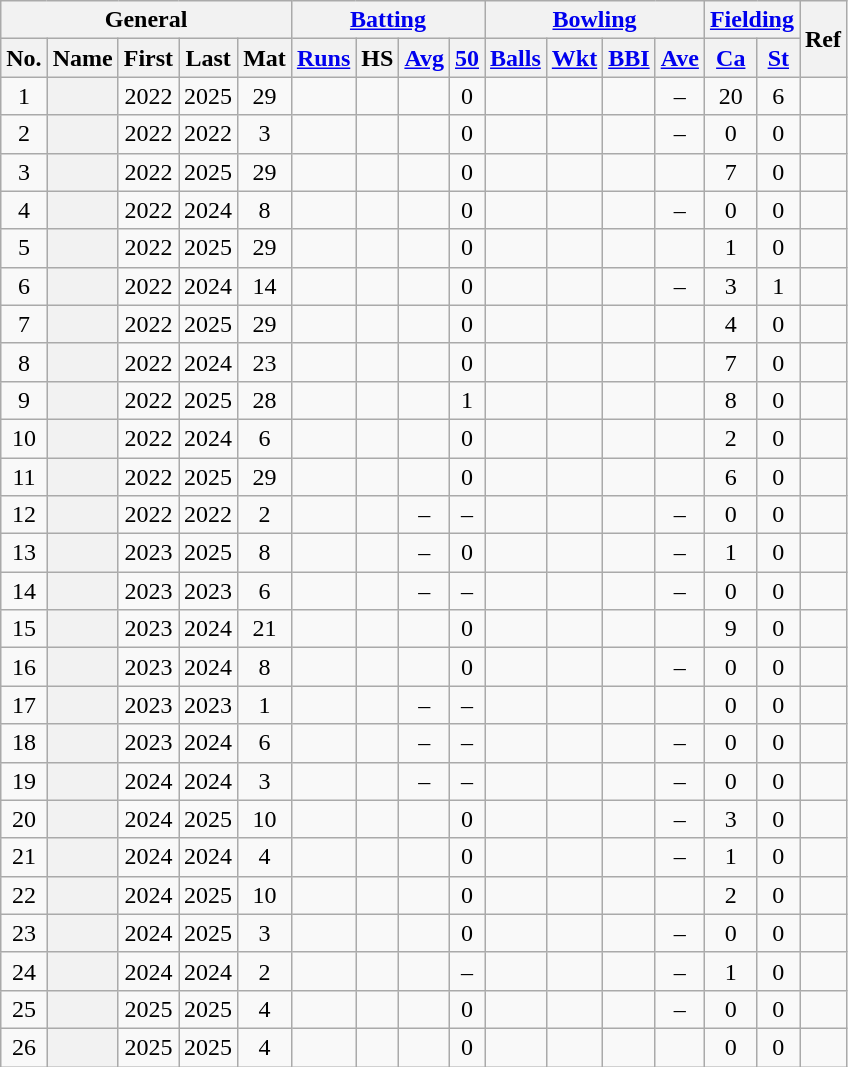<table class="wikitable plainrowheaders sortable">
<tr align="center">
<th scope="col" colspan=5 class="unsortable">General</th>
<th scope="col" colspan=4 class="unsortable"><a href='#'>Batting</a></th>
<th scope="col" colspan=4 class="unsortable"><a href='#'>Bowling</a></th>
<th scope="col" colspan=2 class="unsortable"><a href='#'>Fielding</a></th>
<th scope="col" rowspan=2 class="unsortable">Ref</th>
</tr>
<tr align="center">
<th scope="col">No.</th>
<th scope="col">Name</th>
<th scope="col">First</th>
<th scope="col">Last</th>
<th scope="col">Mat</th>
<th scope="col"><a href='#'>Runs</a></th>
<th scope="col">HS</th>
<th scope="col"><a href='#'>Avg</a></th>
<th scope="col"><a href='#'>50</a></th>
<th scope="col"><a href='#'>Balls</a></th>
<th scope="col"><a href='#'>Wkt</a></th>
<th scope="col"><a href='#'>BBI</a></th>
<th scope="col"><a href='#'>Ave</a></th>
<th scope="col"><a href='#'>Ca</a></th>
<th scope="col"><a href='#'>St</a></th>
</tr>
<tr align="center">
<td>1</td>
<th scope="row"></th>
<td>2022</td>
<td>2025</td>
<td>29</td>
<td></td>
<td></td>
<td></td>
<td>0</td>
<td></td>
<td></td>
<td></td>
<td>–</td>
<td>20</td>
<td>6</td>
<td></td>
</tr>
<tr align="center">
<td>2</td>
<th scope="row"></th>
<td>2022</td>
<td>2022</td>
<td>3</td>
<td></td>
<td></td>
<td></td>
<td>0</td>
<td></td>
<td></td>
<td></td>
<td>–</td>
<td>0</td>
<td>0</td>
<td></td>
</tr>
<tr align="center">
<td>3</td>
<th scope="row"></th>
<td>2022</td>
<td>2025</td>
<td>29</td>
<td></td>
<td></td>
<td></td>
<td>0</td>
<td></td>
<td></td>
<td></td>
<td></td>
<td>7</td>
<td>0</td>
<td></td>
</tr>
<tr align="center">
<td>4</td>
<th scope="row"></th>
<td>2022</td>
<td>2024</td>
<td>8</td>
<td></td>
<td></td>
<td></td>
<td>0</td>
<td></td>
<td></td>
<td></td>
<td>–</td>
<td>0</td>
<td>0</td>
<td></td>
</tr>
<tr align="center">
<td>5</td>
<th scope="row"></th>
<td>2022</td>
<td>2025</td>
<td>29</td>
<td></td>
<td></td>
<td></td>
<td>0</td>
<td></td>
<td></td>
<td></td>
<td></td>
<td>1</td>
<td>0</td>
<td></td>
</tr>
<tr align="center">
<td>6</td>
<th scope="row"></th>
<td>2022</td>
<td>2024</td>
<td>14</td>
<td></td>
<td></td>
<td></td>
<td>0</td>
<td></td>
<td></td>
<td></td>
<td>–</td>
<td>3</td>
<td>1</td>
<td></td>
</tr>
<tr align="center">
<td>7</td>
<th scope="row"></th>
<td>2022</td>
<td>2025</td>
<td>29</td>
<td></td>
<td></td>
<td></td>
<td>0</td>
<td></td>
<td></td>
<td></td>
<td></td>
<td>4</td>
<td>0</td>
<td></td>
</tr>
<tr align="center">
<td>8</td>
<th scope="row"></th>
<td>2022</td>
<td>2024</td>
<td>23</td>
<td></td>
<td></td>
<td></td>
<td>0</td>
<td></td>
<td></td>
<td></td>
<td></td>
<td>7</td>
<td>0</td>
<td></td>
</tr>
<tr align="center">
<td>9</td>
<th scope="row"></th>
<td>2022</td>
<td>2025</td>
<td>28</td>
<td></td>
<td></td>
<td></td>
<td>1</td>
<td></td>
<td></td>
<td></td>
<td></td>
<td>8</td>
<td>0</td>
<td></td>
</tr>
<tr align="center">
<td>10</td>
<th scope="row"></th>
<td>2022</td>
<td>2024</td>
<td>6</td>
<td></td>
<td></td>
<td></td>
<td>0</td>
<td></td>
<td></td>
<td></td>
<td></td>
<td>2</td>
<td>0</td>
<td></td>
</tr>
<tr align="center">
<td>11</td>
<th scope="row"></th>
<td>2022</td>
<td>2025</td>
<td>29</td>
<td></td>
<td></td>
<td></td>
<td>0</td>
<td></td>
<td></td>
<td></td>
<td></td>
<td>6</td>
<td>0</td>
<td></td>
</tr>
<tr align="center">
<td>12</td>
<th scope="row"></th>
<td>2022</td>
<td>2022</td>
<td>2</td>
<td></td>
<td></td>
<td>–</td>
<td>–</td>
<td></td>
<td></td>
<td></td>
<td>–</td>
<td>0</td>
<td>0</td>
<td></td>
</tr>
<tr align="center">
<td>13</td>
<th scope="row"></th>
<td>2023</td>
<td>2025</td>
<td>8</td>
<td></td>
<td></td>
<td>–</td>
<td>0</td>
<td></td>
<td></td>
<td></td>
<td>–</td>
<td>1</td>
<td>0</td>
<td></td>
</tr>
<tr align="center">
<td>14</td>
<th scope="row"></th>
<td>2023</td>
<td>2023</td>
<td>6</td>
<td></td>
<td></td>
<td>–</td>
<td>–</td>
<td></td>
<td></td>
<td></td>
<td>–</td>
<td>0</td>
<td>0</td>
<td></td>
</tr>
<tr align="center">
<td>15</td>
<th scope="row"></th>
<td>2023</td>
<td>2024</td>
<td>21</td>
<td></td>
<td></td>
<td></td>
<td>0</td>
<td></td>
<td></td>
<td></td>
<td></td>
<td>9</td>
<td>0</td>
<td></td>
</tr>
<tr align="center">
<td>16</td>
<th scope="row"></th>
<td>2023</td>
<td>2024</td>
<td>8</td>
<td></td>
<td></td>
<td></td>
<td>0</td>
<td></td>
<td></td>
<td></td>
<td>–</td>
<td>0</td>
<td>0</td>
<td></td>
</tr>
<tr align="center">
<td>17</td>
<th scope="row"></th>
<td>2023</td>
<td>2023</td>
<td>1</td>
<td></td>
<td></td>
<td>–</td>
<td>–</td>
<td></td>
<td></td>
<td></td>
<td></td>
<td>0</td>
<td>0</td>
<td></td>
</tr>
<tr align="center">
<td>18</td>
<th scope="row"></th>
<td>2023</td>
<td>2024</td>
<td>6</td>
<td></td>
<td></td>
<td>–</td>
<td>–</td>
<td></td>
<td></td>
<td></td>
<td>–</td>
<td>0</td>
<td>0</td>
<td></td>
</tr>
<tr align="center">
<td>19</td>
<th scope="row"></th>
<td>2024</td>
<td>2024</td>
<td>3</td>
<td></td>
<td></td>
<td>–</td>
<td>–</td>
<td></td>
<td></td>
<td></td>
<td>–</td>
<td>0</td>
<td>0</td>
<td></td>
</tr>
<tr align="center">
<td>20</td>
<th scope="row"></th>
<td>2024</td>
<td>2025</td>
<td>10</td>
<td></td>
<td></td>
<td></td>
<td>0</td>
<td></td>
<td></td>
<td></td>
<td>–</td>
<td>3</td>
<td>0</td>
<td></td>
</tr>
<tr align="center">
<td>21</td>
<th scope="row"></th>
<td>2024</td>
<td>2024</td>
<td>4</td>
<td></td>
<td></td>
<td></td>
<td>0</td>
<td></td>
<td></td>
<td></td>
<td>–</td>
<td>1</td>
<td>0</td>
<td></td>
</tr>
<tr align="center">
<td>22</td>
<th scope="row"></th>
<td>2024</td>
<td>2025</td>
<td>10</td>
<td></td>
<td></td>
<td></td>
<td>0</td>
<td></td>
<td></td>
<td></td>
<td></td>
<td>2</td>
<td>0</td>
<td></td>
</tr>
<tr align="center">
<td>23</td>
<th scope="row"></th>
<td>2024</td>
<td>2025</td>
<td>3</td>
<td></td>
<td></td>
<td></td>
<td>0</td>
<td></td>
<td></td>
<td></td>
<td>–</td>
<td>0</td>
<td>0</td>
<td></td>
</tr>
<tr align="center">
<td>24</td>
<th scope="row"></th>
<td>2024</td>
<td>2024</td>
<td>2</td>
<td></td>
<td></td>
<td></td>
<td>–</td>
<td></td>
<td></td>
<td></td>
<td>–</td>
<td>1</td>
<td>0</td>
<td></td>
</tr>
<tr align="center">
<td>25</td>
<th scope="row"></th>
<td>2025</td>
<td>2025</td>
<td>4</td>
<td></td>
<td></td>
<td></td>
<td>0</td>
<td></td>
<td></td>
<td></td>
<td>–</td>
<td>0</td>
<td>0</td>
<td></td>
</tr>
<tr align="center">
<td>26</td>
<th scope="row"></th>
<td>2025</td>
<td>2025</td>
<td>4</td>
<td></td>
<td></td>
<td></td>
<td>0</td>
<td></td>
<td></td>
<td></td>
<td></td>
<td>0</td>
<td>0</td>
<td></td>
</tr>
</table>
